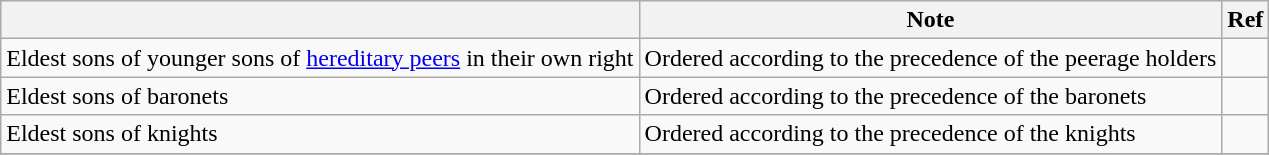<table class="wikitable">
<tr>
<th></th>
<th>Note</th>
<th>Ref</th>
</tr>
<tr>
<td>Eldest sons of younger sons of <a href='#'>hereditary peers</a> in their own right</td>
<td>Ordered according to the precedence of the peerage holders</td>
<td></td>
</tr>
<tr>
<td>Eldest sons of baronets</td>
<td>Ordered according to the precedence of the baronets</td>
<td></td>
</tr>
<tr>
<td>Eldest sons of knights</td>
<td>Ordered according to the precedence of the knights</td>
<td></td>
</tr>
<tr>
</tr>
</table>
